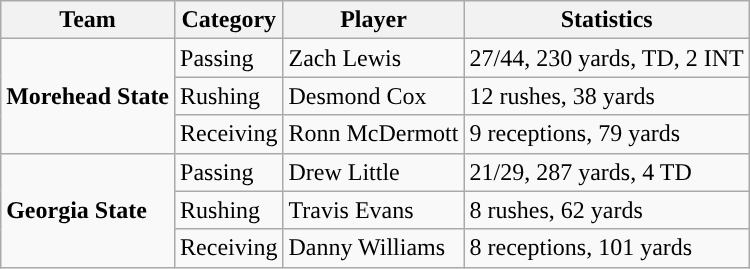<table class="wikitable" style="float: right;">
<tr>
<th>Team</th>
<th>Category</th>
<th>Player</th>
<th>Statistics</th>
</tr>
<tr>
<td rowspan=3><strong>Morehead State</strong></td>
<td>Passing</td>
<td>Zach Lewis</td>
<td>27/44, 230 yards, TD, 2 INT</td>
</tr>
<tr>
<td>Rushing</td>
<td>Desmond Cox</td>
<td>12 rushes, 38 yards</td>
</tr>
<tr>
<td>Receiving</td>
<td>Ronn McDermott</td>
<td>9 receptions, 79 yards</td>
</tr>
<tr>
<td rowspan=3><strong>Georgia State</strong></td>
<td>Passing</td>
<td>Drew Little</td>
<td>21/29, 287 yards, 4 TD</td>
</tr>
<tr>
<td>Rushing</td>
<td>Travis Evans</td>
<td>8 rushes, 62 yards</td>
</tr>
<tr>
<td>Receiving</td>
<td>Danny Williams</td>
<td>8 receptions, 101 yards</td>
</tr>
</table>
